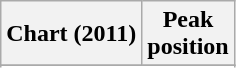<table class="wikitable plainrowheaders sortable" style="text-align:center">
<tr>
<th scope="col">Chart (2011)</th>
<th scope="col">Peak<br>position</th>
</tr>
<tr>
</tr>
<tr>
</tr>
</table>
